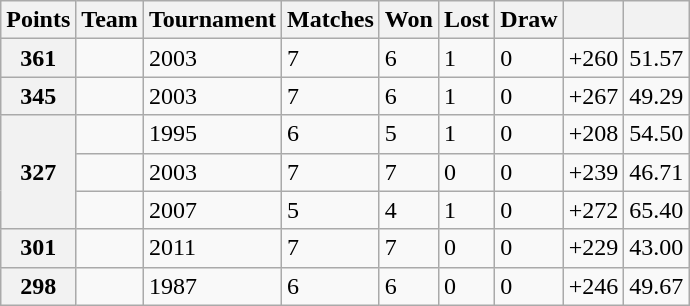<table class="wikitable sortable">
<tr>
<th>Points</th>
<th>Team</th>
<th>Tournament</th>
<th>Matches</th>
<th>Won</th>
<th>Lost</th>
<th>Draw</th>
<th></th>
<th></th>
</tr>
<tr>
<th>361</th>
<td></td>
<td>2003</td>
<td>7</td>
<td>6</td>
<td>1</td>
<td>0</td>
<td>+260</td>
<td>51.57</td>
</tr>
<tr>
<th>345</th>
<td></td>
<td>2003</td>
<td>7</td>
<td>6</td>
<td>1</td>
<td>0</td>
<td>+267</td>
<td>49.29</td>
</tr>
<tr>
<th rowspan="3">327</th>
<td></td>
<td>1995</td>
<td>6</td>
<td>5</td>
<td>1</td>
<td>0</td>
<td>+208</td>
<td>54.50</td>
</tr>
<tr>
<td></td>
<td>2003</td>
<td>7</td>
<td>7</td>
<td>0</td>
<td>0</td>
<td>+239</td>
<td>46.71</td>
</tr>
<tr>
<td></td>
<td>2007</td>
<td>5</td>
<td>4</td>
<td>1</td>
<td>0</td>
<td>+272</td>
<td>65.40</td>
</tr>
<tr>
<th>301</th>
<td></td>
<td>2011</td>
<td>7</td>
<td>7</td>
<td>0</td>
<td>0</td>
<td>+229</td>
<td>43.00</td>
</tr>
<tr>
<th>298</th>
<td></td>
<td>1987</td>
<td>6</td>
<td>6</td>
<td>0</td>
<td>0</td>
<td>+246</td>
<td>49.67</td>
</tr>
</table>
